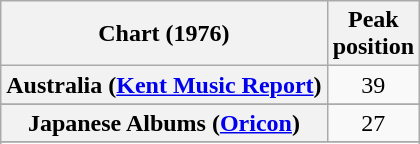<table class="wikitable sortable plainrowheaders" style="text-align:center">
<tr>
<th scope="col">Chart (1976)</th>
<th scope="col">Peak<br>position</th>
</tr>
<tr>
<th scope="row">Australia (<a href='#'>Kent Music Report</a>)</th>
<td>39</td>
</tr>
<tr>
</tr>
<tr>
</tr>
<tr>
<th scope="row">Japanese Albums (<a href='#'>Oricon</a>)</th>
<td>27</td>
</tr>
<tr>
</tr>
<tr>
</tr>
<tr>
</tr>
<tr>
</tr>
<tr>
</tr>
</table>
